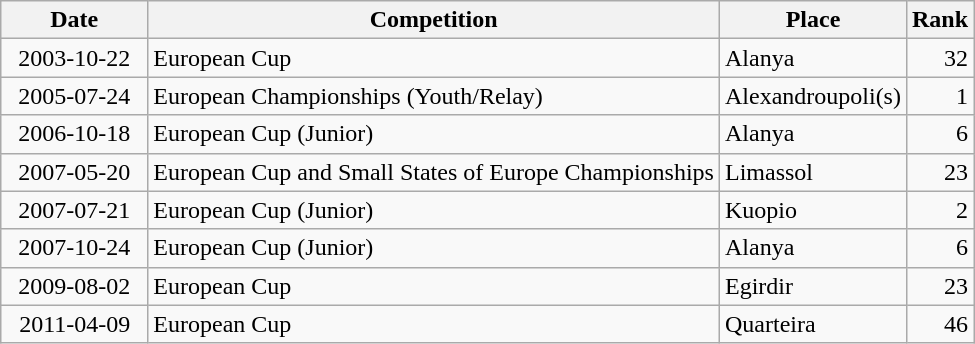<table class="wikitable sortable">
<tr>
<th>Date</th>
<th>Competition</th>
<th>Place</th>
<th>Rank</th>
</tr>
<tr>
<td style="text-align:right">  2003-10-22  </td>
<td>European Cup</td>
<td>Alanya</td>
<td style="text-align:right">32</td>
</tr>
<tr>
<td style="text-align:right">  2005-07-24  </td>
<td>European Championships (Youth/Relay)</td>
<td>Alexandroupoli(s)</td>
<td style="text-align:right">1</td>
</tr>
<tr>
<td style="text-align:right">  2006-10-18  </td>
<td>European Cup (Junior)</td>
<td>Alanya</td>
<td style="text-align:right">6</td>
</tr>
<tr>
<td style="text-align:right">  2007-05-20  </td>
<td>European Cup and Small States of Europe Championships</td>
<td>Limassol</td>
<td style="text-align:right">23</td>
</tr>
<tr>
<td style="text-align:right">  2007-07-21  </td>
<td>European Cup (Junior)</td>
<td>Kuopio</td>
<td style="text-align:right">2</td>
</tr>
<tr>
<td style="text-align:right">  2007-10-24  </td>
<td>European Cup (Junior)</td>
<td>Alanya</td>
<td style="text-align:right">6</td>
</tr>
<tr>
<td style="text-align:right">  2009-08-02  </td>
<td>European Cup</td>
<td>Egirdir</td>
<td style="text-align:right">23</td>
</tr>
<tr>
<td style="text-align:right">  2011-04-09  </td>
<td>European Cup</td>
<td>Quarteira</td>
<td style="text-align:right">46</td>
</tr>
</table>
